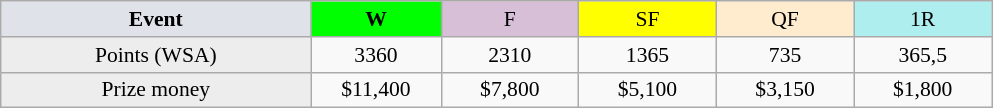<table class=wikitable style=font-size:90%;text-align:center>
<tr>
<td width=200 colspan=1 bgcolor=#dfe2e9><strong>Event</strong></td>
<td width=80 bgcolor=lime><strong>W</strong></td>
<td width=85 bgcolor=#D8BFD8>F</td>
<td width=85 bgcolor=#FFFF00>SF</td>
<td width=85 bgcolor=#ffebcd>QF</td>
<td width=85 bgcolor=#afeeee>1R</td>
</tr>
<tr>
<td bgcolor=#EDEDED>Points (WSA)</td>
<td>3360</td>
<td>2310</td>
<td>1365</td>
<td>735</td>
<td>365,5</td>
</tr>
<tr>
<td bgcolor=#EDEDED>Prize money</td>
<td>$11,400</td>
<td>$7,800</td>
<td>$5,100</td>
<td>$3,150</td>
<td>$1,800</td>
</tr>
</table>
